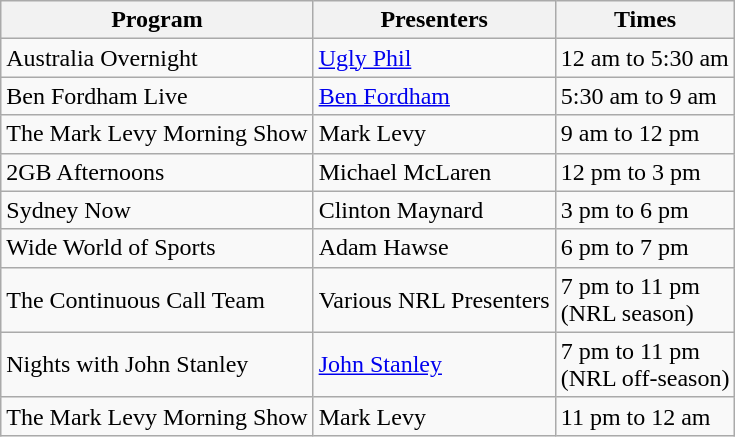<table class="wikitable">
<tr>
<th>Program</th>
<th>Presenters</th>
<th>Times</th>
</tr>
<tr>
<td>Australia Overnight</td>
<td><a href='#'>Ugly Phil</a></td>
<td>12 am to 5:30 am</td>
</tr>
<tr>
<td>Ben Fordham Live</td>
<td><a href='#'>Ben Fordham</a></td>
<td>5:30 am to 9 am</td>
</tr>
<tr>
<td>The Mark Levy Morning Show</td>
<td>Mark Levy</td>
<td>9 am to 12 pm</td>
</tr>
<tr>
<td>2GB Afternoons</td>
<td>Michael McLaren</td>
<td>12 pm to 3 pm</td>
</tr>
<tr>
<td>Sydney Now</td>
<td>Clinton Maynard</td>
<td>3 pm to 6 pm</td>
</tr>
<tr>
<td>Wide World of Sports</td>
<td>Adam Hawse</td>
<td>6 pm to 7 pm</td>
</tr>
<tr>
<td>The Continuous Call Team</td>
<td>Various NRL Presenters</td>
<td>7 pm to 11 pm <br>(NRL season)</td>
</tr>
<tr>
<td>Nights with John Stanley</td>
<td><a href='#'>John Stanley</a></td>
<td>7 pm to 11 pm <br>(NRL off-season)</td>
</tr>
<tr>
<td>The Mark Levy Morning Show</td>
<td>Mark Levy</td>
<td>11 pm to 12 am</td>
</tr>
</table>
